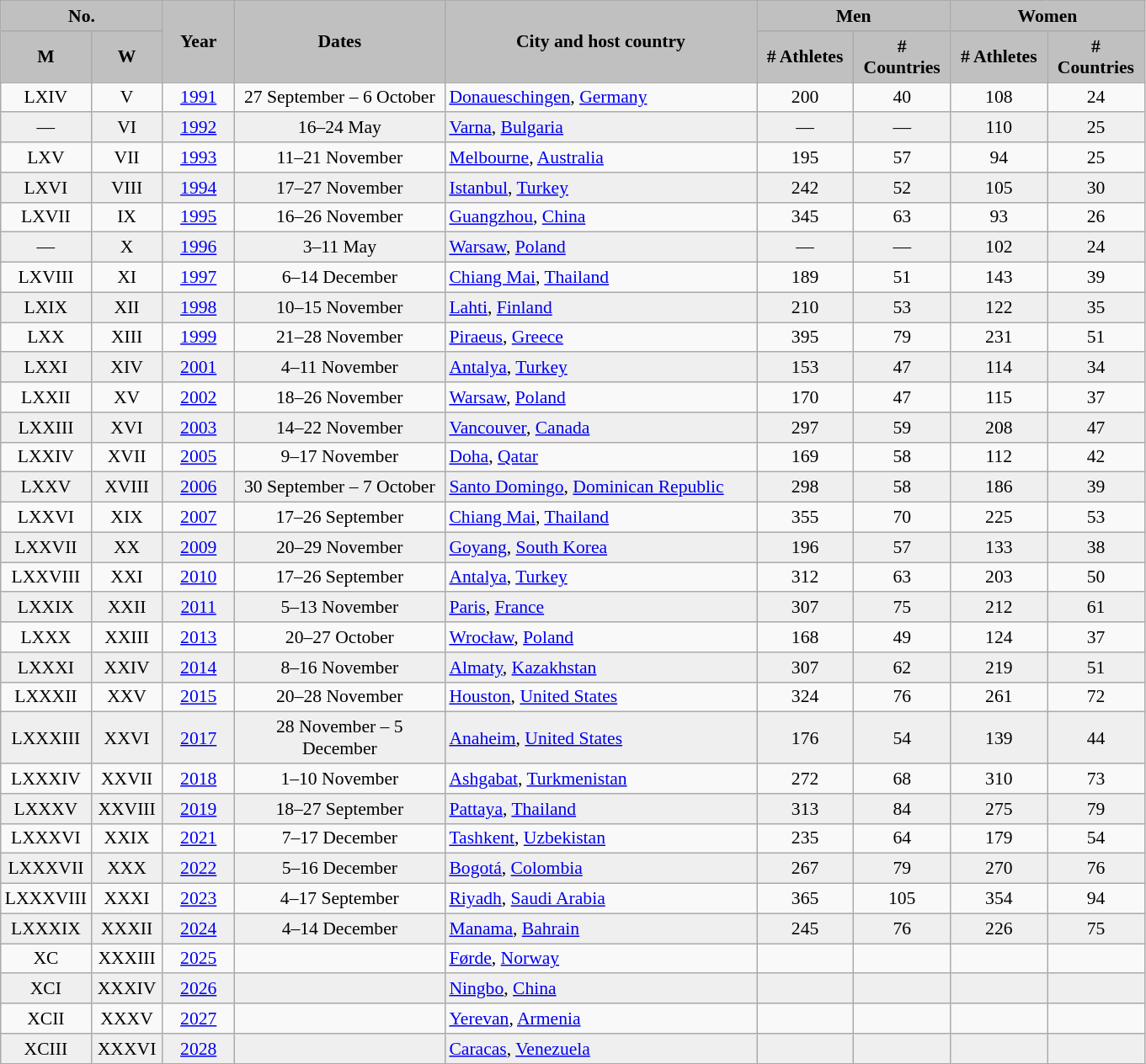<table class="wikitable" style="text-align:center; font-size:90%">
<tr>
<th colspan=2 style="background-color:#C0C0C0">No.</th>
<th rowspan=2 style="width: 50px; background-color:#C0C0C0">Year</th>
<th rowspan=2 style="width: 160px; background-color:#C0C0C0">Dates</th>
<th rowspan=2 style="width: 240px; background-color:#C0C0C0">City and host country</th>
<th colspan=2 style="background-color:#C0C0C0">Men</th>
<th colspan=2 style="background-color:#C0C0C0">Women</th>
</tr>
<tr>
<th style="width: 50px; background-color:#C0C0C0">M</th>
<th style="width: 50px; background-color:#C0C0C0">W</th>
<th style="width: 70px; background-color:#C0C0C0"># Athletes</th>
<th style="width: 70px; background-color:#C0C0C0"># Countries</th>
<th style="width: 70px; background-color:#C0C0C0"># Athletes</th>
<th style="width: 70px; background-color:#C0C0C0"># Countries</th>
</tr>
<tr>
<td>LXIV</td>
<td>V</td>
<td><a href='#'>1991</a></td>
<td>27 September – 6 October</td>
<td align="left"> <a href='#'>Donaueschingen</a>, <a href='#'>Germany</a></td>
<td>200</td>
<td>40</td>
<td>108</td>
<td>24</td>
</tr>
<tr bgcolor="efefef">
<td>—</td>
<td>VI</td>
<td><a href='#'>1992</a></td>
<td>16–24 May</td>
<td align="left"> <a href='#'>Varna</a>, <a href='#'>Bulgaria</a></td>
<td>—</td>
<td>—</td>
<td>110</td>
<td>25</td>
</tr>
<tr>
<td>LXV</td>
<td>VII</td>
<td><a href='#'>1993</a></td>
<td>11–21 November</td>
<td align="left"> <a href='#'>Melbourne</a>, <a href='#'>Australia</a></td>
<td>195</td>
<td>57</td>
<td>94</td>
<td>25</td>
</tr>
<tr bgcolor="efefef">
<td>LXVI</td>
<td>VIII</td>
<td><a href='#'>1994</a></td>
<td>17–27 November</td>
<td align="left"> <a href='#'>Istanbul</a>, <a href='#'>Turkey</a></td>
<td>242</td>
<td>52</td>
<td>105</td>
<td>30</td>
</tr>
<tr>
<td>LXVII</td>
<td>IX</td>
<td><a href='#'>1995</a></td>
<td>16–26 November</td>
<td align="left"> <a href='#'>Guangzhou</a>, <a href='#'>China</a></td>
<td>345</td>
<td>63</td>
<td>93</td>
<td>26</td>
</tr>
<tr bgcolor="efefef">
<td>—</td>
<td>X</td>
<td><a href='#'>1996</a></td>
<td>3–11 May</td>
<td align="left"> <a href='#'>Warsaw</a>, <a href='#'>Poland</a></td>
<td>—</td>
<td>—</td>
<td>102</td>
<td>24</td>
</tr>
<tr>
<td>LXVIII</td>
<td>XI</td>
<td><a href='#'>1997</a></td>
<td>6–14 December</td>
<td align="left"> <a href='#'>Chiang Mai</a>, <a href='#'>Thailand</a></td>
<td>189</td>
<td>51</td>
<td>143</td>
<td>39</td>
</tr>
<tr bgcolor="efefef">
<td>LXIX</td>
<td>XII</td>
<td><a href='#'>1998</a></td>
<td>10–15 November</td>
<td align="left"> <a href='#'>Lahti</a>, <a href='#'>Finland</a></td>
<td>210</td>
<td>53</td>
<td>122</td>
<td>35</td>
</tr>
<tr>
<td>LXX</td>
<td>XIII</td>
<td><a href='#'>1999</a></td>
<td>21–28 November</td>
<td align="left"> <a href='#'>Piraeus</a>, <a href='#'>Greece</a></td>
<td>395</td>
<td>79</td>
<td>231</td>
<td>51</td>
</tr>
<tr bgcolor="efefef">
<td>LXXI</td>
<td>XIV</td>
<td><a href='#'>2001</a></td>
<td>4–11 November</td>
<td align="left"> <a href='#'>Antalya</a>, <a href='#'>Turkey</a></td>
<td>153</td>
<td>47</td>
<td>114</td>
<td>34</td>
</tr>
<tr>
<td>LXXII</td>
<td>XV</td>
<td><a href='#'>2002</a></td>
<td>18–26 November</td>
<td align="left"> <a href='#'>Warsaw</a>, <a href='#'>Poland</a></td>
<td>170</td>
<td>47</td>
<td>115</td>
<td>37</td>
</tr>
<tr bgcolor="efefef">
<td>LXXIII</td>
<td>XVI</td>
<td><a href='#'>2003</a></td>
<td>14–22 November</td>
<td align="left"> <a href='#'>Vancouver</a>, <a href='#'>Canada</a></td>
<td>297</td>
<td>59</td>
<td>208</td>
<td>47</td>
</tr>
<tr>
<td>LXXIV</td>
<td>XVII</td>
<td><a href='#'>2005</a></td>
<td>9–17 November</td>
<td align="left"> <a href='#'>Doha</a>, <a href='#'>Qatar</a></td>
<td>169</td>
<td>58</td>
<td>112</td>
<td>42</td>
</tr>
<tr bgcolor="efefef">
<td>LXXV</td>
<td>XVIII</td>
<td><a href='#'>2006</a></td>
<td>30 September – 7 October</td>
<td align="left"> <a href='#'>Santo Domingo</a>, <a href='#'>Dominican Republic</a></td>
<td>298</td>
<td>58</td>
<td>186</td>
<td>39</td>
</tr>
<tr>
<td>LXXVI</td>
<td>XIX</td>
<td><a href='#'>2007</a></td>
<td>17–26 September</td>
<td align="left"> <a href='#'>Chiang Mai</a>, <a href='#'>Thailand</a></td>
<td>355</td>
<td>70</td>
<td>225</td>
<td>53</td>
</tr>
<tr bgcolor="efefef">
<td>LXXVII</td>
<td>XX</td>
<td><a href='#'>2009</a></td>
<td>20–29 November</td>
<td align="left"> <a href='#'>Goyang</a>, <a href='#'>South Korea</a></td>
<td>196</td>
<td>57</td>
<td>133</td>
<td>38</td>
</tr>
<tr>
<td>LXXVIII</td>
<td>XXI</td>
<td><a href='#'>2010</a></td>
<td>17–26 September</td>
<td align="left"> <a href='#'>Antalya</a>, <a href='#'>Turkey</a></td>
<td>312</td>
<td>63</td>
<td>203</td>
<td>50</td>
</tr>
<tr bgcolor="efefef">
<td>LXXIX</td>
<td>XXII</td>
<td><a href='#'>2011</a></td>
<td>5–13 November</td>
<td align="left"> <a href='#'>Paris</a>, <a href='#'>France</a></td>
<td>307</td>
<td>75</td>
<td>212</td>
<td>61</td>
</tr>
<tr>
<td>LXXX</td>
<td>XXIII</td>
<td><a href='#'>2013</a></td>
<td>20–27 October</td>
<td align="left"> <a href='#'>Wrocław</a>, <a href='#'>Poland</a></td>
<td>168</td>
<td>49</td>
<td>124</td>
<td>37</td>
</tr>
<tr bgcolor="efefef">
<td>LXXXI</td>
<td>XXIV</td>
<td><a href='#'>2014</a></td>
<td>8–16 November</td>
<td align="left"> <a href='#'>Almaty</a>, <a href='#'>Kazakhstan</a></td>
<td>307</td>
<td>62</td>
<td>219</td>
<td>51</td>
</tr>
<tr>
<td>LXXXII</td>
<td>XXV</td>
<td><a href='#'>2015</a></td>
<td>20–28 November</td>
<td align="left"> <a href='#'>Houston</a>, <a href='#'>United States</a></td>
<td>324</td>
<td>76</td>
<td>261</td>
<td>72</td>
</tr>
<tr bgcolor="efefef">
<td>LXXXIII</td>
<td>XXVI</td>
<td><a href='#'>2017</a></td>
<td>28 November – 5 December</td>
<td align="left"> <a href='#'>Anaheim</a>, <a href='#'>United States</a></td>
<td>176</td>
<td>54</td>
<td>139</td>
<td>44</td>
</tr>
<tr>
<td>LXXXIV</td>
<td>XXVII</td>
<td><a href='#'>2018</a></td>
<td>1–10 November</td>
<td align="left"> <a href='#'>Ashgabat</a>, <a href='#'>Turkmenistan</a></td>
<td>272</td>
<td>68</td>
<td>310</td>
<td>73</td>
</tr>
<tr bgcolor="efefef">
<td>LXXXV</td>
<td>XXVIII</td>
<td><a href='#'>2019</a></td>
<td>18–27 September</td>
<td align="left"> <a href='#'>Pattaya</a>, <a href='#'>Thailand</a></td>
<td>313</td>
<td>84</td>
<td>275</td>
<td>79</td>
</tr>
<tr>
<td>LXXXVI</td>
<td>XXIX</td>
<td><a href='#'>2021</a></td>
<td>7–17 December</td>
<td align="left"> <a href='#'>Tashkent</a>, <a href='#'>Uzbekistan</a></td>
<td>235</td>
<td>64</td>
<td>179</td>
<td>54</td>
</tr>
<tr bgcolor="efefef">
<td>LXXXVII</td>
<td>XXX</td>
<td><a href='#'>2022</a></td>
<td>5–16 December</td>
<td align="left"> <a href='#'>Bogotá</a>, <a href='#'>Colombia</a></td>
<td>267</td>
<td>79</td>
<td>270</td>
<td>76</td>
</tr>
<tr>
<td>LXXXVIII</td>
<td>XXXI</td>
<td><a href='#'>2023</a></td>
<td>4–17 September</td>
<td align="left"> <a href='#'>Riyadh</a>, <a href='#'>Saudi Arabia</a></td>
<td>365</td>
<td>105</td>
<td>354</td>
<td>94</td>
</tr>
<tr bgcolor="efefef">
<td>LXXXIX</td>
<td>XXXII</td>
<td><a href='#'>2024</a></td>
<td>4–14 December</td>
<td align="left"> <a href='#'>Manama</a>, <a href='#'>Bahrain</a></td>
<td>245</td>
<td>76</td>
<td>226</td>
<td>75</td>
</tr>
<tr>
<td>XC</td>
<td>XXXIII</td>
<td><a href='#'>2025</a></td>
<td></td>
<td align="left"> <a href='#'>Førde</a>, <a href='#'>Norway</a></td>
<td></td>
<td></td>
<td></td>
<td></td>
</tr>
<tr bgcolor="efefef">
<td>XCI</td>
<td>XXXIV</td>
<td><a href='#'>2026</a></td>
<td></td>
<td align="left"> <a href='#'>Ningbo</a>, <a href='#'>China</a></td>
<td></td>
<td></td>
<td></td>
<td></td>
</tr>
<tr>
<td>XCII</td>
<td>XXXV</td>
<td><a href='#'>2027</a></td>
<td></td>
<td align="left"> <a href='#'>Yerevan</a>, <a href='#'>Armenia</a></td>
<td></td>
<td></td>
<td></td>
<td></td>
</tr>
<tr bgcolor="efefef">
<td>XCIII</td>
<td>XXXVI</td>
<td><a href='#'>2028</a></td>
<td></td>
<td align="left"> <a href='#'>Caracas</a>, <a href='#'>Venezuela</a></td>
<td></td>
<td></td>
<td></td>
<td></td>
</tr>
</table>
